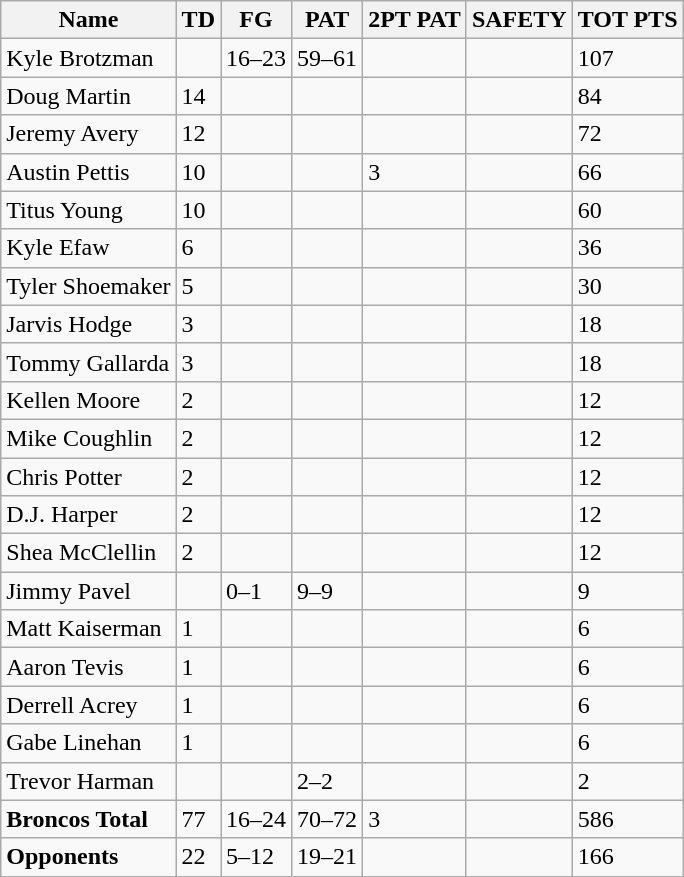<table class="wikitable" style="white-space:nowrap;">
<tr>
<th>Name</th>
<th>TD</th>
<th>FG</th>
<th>PAT</th>
<th>2PT PAT</th>
<th>SAFETY</th>
<th>TOT PTS</th>
</tr>
<tr>
<td>Kyle Brotzman</td>
<td> </td>
<td>16–23</td>
<td>59–61</td>
<td> </td>
<td> </td>
<td>107</td>
</tr>
<tr>
<td>Doug Martin</td>
<td>14</td>
<td> </td>
<td> </td>
<td> </td>
<td> </td>
<td>84</td>
</tr>
<tr>
<td>Jeremy Avery</td>
<td>12</td>
<td> </td>
<td> </td>
<td> </td>
<td> </td>
<td>72</td>
</tr>
<tr>
<td>Austin Pettis</td>
<td>10</td>
<td> </td>
<td> </td>
<td>3</td>
<td> </td>
<td>66</td>
</tr>
<tr>
<td>Titus Young</td>
<td>10</td>
<td> </td>
<td> </td>
<td> </td>
<td> </td>
<td>60</td>
</tr>
<tr>
<td>Kyle Efaw</td>
<td>6</td>
<td> </td>
<td> </td>
<td> </td>
<td> </td>
<td>36</td>
</tr>
<tr>
<td>Tyler Shoemaker</td>
<td>5</td>
<td> </td>
<td> </td>
<td> </td>
<td> </td>
<td>30</td>
</tr>
<tr>
<td>Jarvis Hodge</td>
<td>3</td>
<td> </td>
<td> </td>
<td> </td>
<td> </td>
<td>18</td>
</tr>
<tr>
<td>Tommy Gallarda</td>
<td>3</td>
<td> </td>
<td> </td>
<td> </td>
<td> </td>
<td>18</td>
</tr>
<tr>
<td>Kellen Moore</td>
<td>2</td>
<td> </td>
<td> </td>
<td> </td>
<td> </td>
<td>12</td>
</tr>
<tr>
<td>Mike Coughlin</td>
<td>2</td>
<td> </td>
<td> </td>
<td> </td>
<td> </td>
<td>12</td>
</tr>
<tr>
<td>Chris Potter</td>
<td>2</td>
<td> </td>
<td> </td>
<td> </td>
<td> </td>
<td>12</td>
</tr>
<tr>
<td>D.J. Harper</td>
<td>2</td>
<td> </td>
<td> </td>
<td> </td>
<td> </td>
<td>12</td>
</tr>
<tr>
<td>Shea McClellin</td>
<td>2</td>
<td> </td>
<td> </td>
<td> </td>
<td> </td>
<td>12</td>
</tr>
<tr>
<td>Jimmy Pavel</td>
<td> </td>
<td>0–1</td>
<td>9–9</td>
<td> </td>
<td> </td>
<td>9</td>
</tr>
<tr>
<td>Matt Kaiserman</td>
<td>1</td>
<td> </td>
<td> </td>
<td> </td>
<td> </td>
<td>6</td>
</tr>
<tr>
<td>Aaron Tevis</td>
<td>1</td>
<td> </td>
<td> </td>
<td> </td>
<td> </td>
<td>6</td>
</tr>
<tr>
<td>Derrell Acrey</td>
<td>1</td>
<td> </td>
<td> </td>
<td> </td>
<td> </td>
<td>6</td>
</tr>
<tr>
<td>Gabe Linehan</td>
<td>1</td>
<td> </td>
<td> </td>
<td> </td>
<td> </td>
<td>6</td>
</tr>
<tr>
<td>Trevor Harman</td>
<td> </td>
<td> </td>
<td>2–2</td>
<td> </td>
<td> </td>
<td>2</td>
</tr>
<tr>
<td><strong>Broncos Total</strong></td>
<td>77</td>
<td>16–24</td>
<td>70–72</td>
<td>3</td>
<td> </td>
<td>586</td>
</tr>
<tr>
<td><strong>Opponents</strong></td>
<td>22</td>
<td>5–12</td>
<td>19–21</td>
<td> </td>
<td> </td>
<td>166</td>
</tr>
</table>
